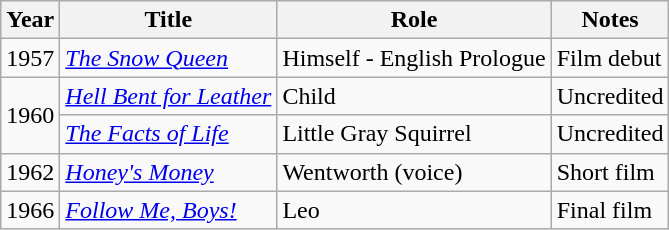<table class="wikitable">
<tr>
<th>Year</th>
<th>Title</th>
<th>Role</th>
<th>Notes</th>
</tr>
<tr>
<td>1957</td>
<td><em><a href='#'>The Snow Queen</a></em></td>
<td>Himself - English Prologue</td>
<td>Film debut</td>
</tr>
<tr>
<td rowspan=2>1960</td>
<td><em><a href='#'>Hell Bent for Leather</a></em></td>
<td>Child</td>
<td>Uncredited</td>
</tr>
<tr>
<td><em><a href='#'>The Facts of Life</a></em></td>
<td>Little Gray Squirrel</td>
<td>Uncredited</td>
</tr>
<tr>
<td>1962</td>
<td><em><a href='#'>Honey's Money</a></em></td>
<td>Wentworth (voice)</td>
<td>Short film</td>
</tr>
<tr>
<td>1966</td>
<td><em><a href='#'>Follow Me, Boys!</a></em></td>
<td>Leo</td>
<td>Final film</td>
</tr>
</table>
